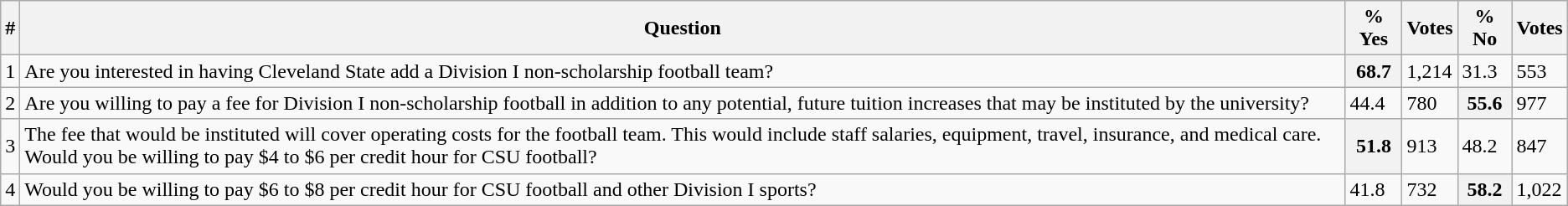<table class="wikitable">
<tr>
<th>#</th>
<th>Question</th>
<th>% Yes</th>
<th>Votes</th>
<th>% No</th>
<th>Votes</th>
</tr>
<tr>
<td>1</td>
<td>Are you interested in having Cleveland State add a Division I non-scholarship football team?</td>
<th>68.7</th>
<td>1,214</td>
<td>31.3</td>
<td>553</td>
</tr>
<tr>
<td>2</td>
<td>Are you willing to pay a fee for Division I non-scholarship football in addition to any potential, future tuition increases that may be instituted by the university?</td>
<td>44.4</td>
<td>780</td>
<th>55.6</th>
<td>977</td>
</tr>
<tr>
<td>3</td>
<td>The fee that would be instituted will cover operating costs for the football team. This would include staff salaries, equipment, travel, insurance, and medical care. Would you be willing to pay $4 to $6 per credit hour for CSU football?</td>
<th>51.8</th>
<td>913</td>
<td>48.2</td>
<td>847</td>
</tr>
<tr>
<td>4</td>
<td>Would you be willing to pay $6 to $8 per credit hour for CSU football and other Division I sports?</td>
<td>41.8</td>
<td>732</td>
<th>58.2</th>
<td>1,022</td>
</tr>
</table>
